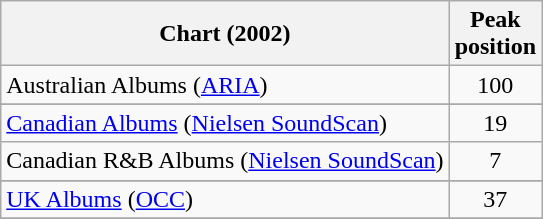<table class="wikitable sortable">
<tr>
<th>Chart (2002)</th>
<th>Peak<br>position</th>
</tr>
<tr>
<td>Australian Albums (<a href='#'>ARIA</a>)</td>
<td style="text-align:center;">100</td>
</tr>
<tr>
</tr>
<tr>
</tr>
<tr>
<td><a href='#'>Canadian Albums</a> (<a href='#'>Nielsen SoundScan</a>)</td>
<td align="center">19</td>
</tr>
<tr>
<td>Canadian R&B Albums (<a href='#'>Nielsen SoundScan</a>)</td>
<td style="text-align:center;">7</td>
</tr>
<tr>
</tr>
<tr>
</tr>
<tr>
</tr>
<tr>
</tr>
<tr>
</tr>
<tr>
<td><a href='#'>UK Albums</a> (<a href='#'>OCC</a>)</td>
<td style="text-align:center;">37</td>
</tr>
<tr>
</tr>
<tr>
</tr>
<tr>
</tr>
</table>
